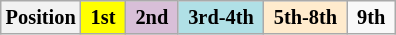<table class="wikitable" style="font-size:85%; text-align:center">
<tr>
<th>Position</th>
<td style="background:yellow;"> <strong>1st</strong> </td>
<td style="background:thistle;"> <strong>2nd</strong> </td>
<td style="background:#b0e0e6;"> <strong>3rd-4th</strong> </td>
<td style="background:#ffebcd;"> <strong>5th-8th</strong> </td>
<td> <strong>9th</strong> </td>
</tr>
</table>
